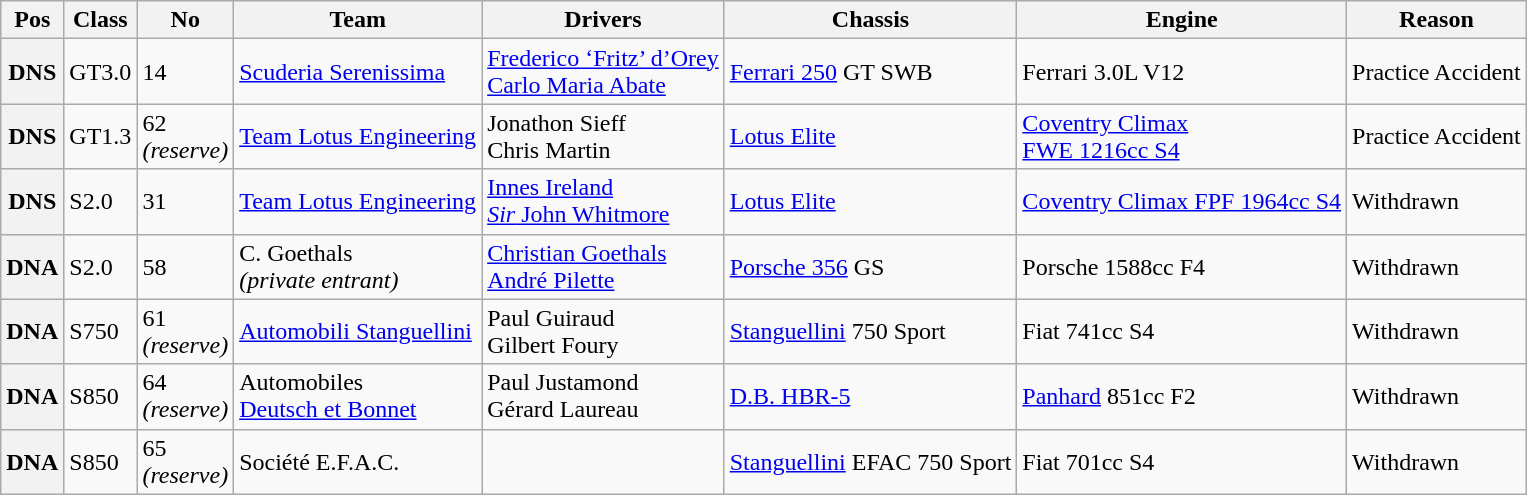<table class="wikitable" style="font-size: 100%;">
<tr>
<th>Pos</th>
<th>Class</th>
<th>No</th>
<th>Team</th>
<th>Drivers</th>
<th>Chassis</th>
<th>Engine</th>
<th>Reason</th>
</tr>
<tr>
<th>DNS</th>
<td>GT3.0</td>
<td>14</td>
<td> <a href='#'>Scuderia Serenissima</a></td>
<td> <a href='#'>Frederico ‘Fritz’ d’Orey</a><br> <a href='#'>Carlo Maria Abate</a></td>
<td><a href='#'>Ferrari 250</a> GT SWB</td>
<td>Ferrari 3.0L V12</td>
<td>Practice Accident</td>
</tr>
<tr>
<th>DNS</th>
<td>GT1.3</td>
<td>62<br><em>(reserve)</em></td>
<td> <a href='#'>Team Lotus Engineering</a></td>
<td> Jonathon Sieff<br> Chris Martin</td>
<td><a href='#'>Lotus Elite</a></td>
<td><a href='#'>Coventry Climax<br>FWE 1216cc S4</a></td>
<td>Practice Accident</td>
</tr>
<tr>
<th>DNS</th>
<td>S2.0</td>
<td>31</td>
<td> <a href='#'>Team Lotus Engineering</a></td>
<td> <a href='#'>Innes Ireland</a><br> <a href='#'><em>Sir</em> John Whitmore</a></td>
<td><a href='#'>Lotus Elite</a></td>
<td><a href='#'>Coventry Climax FPF 1964cc S4</a></td>
<td>Withdrawn</td>
</tr>
<tr>
<th>DNA</th>
<td>S2.0</td>
<td>58</td>
<td> C. Goethals<br><em>(private entrant)</em></td>
<td> <a href='#'>Christian Goethals</a><br> <a href='#'>André Pilette</a></td>
<td><a href='#'>Porsche 356</a> GS</td>
<td>Porsche 1588cc F4</td>
<td>Withdrawn</td>
</tr>
<tr>
<th>DNA</th>
<td>S750</td>
<td>61<br><em>(reserve)</em></td>
<td> <a href='#'>Automobili Stanguellini</a></td>
<td> Paul Guiraud<br> Gilbert Foury</td>
<td><a href='#'>Stanguellini</a> 750 Sport</td>
<td>Fiat 741cc S4</td>
<td>Withdrawn</td>
</tr>
<tr>
<th>DNA</th>
<td>S850</td>
<td>64<br><em>(reserve)</em></td>
<td> Automobiles<br><a href='#'>Deutsch et Bonnet</a></td>
<td> Paul Justamond<br> Gérard Laureau</td>
<td><a href='#'>D.B. HBR-5</a></td>
<td><a href='#'>Panhard</a> 851cc F2</td>
<td>Withdrawn</td>
</tr>
<tr>
<th>DNA</th>
<td>S850</td>
<td>65<br><em>(reserve)</em></td>
<td> Société E.F.A.C.</td>
<td></td>
<td><a href='#'>Stanguellini</a> EFAC 750 Sport</td>
<td>Fiat 701cc S4</td>
<td>Withdrawn</td>
</tr>
</table>
